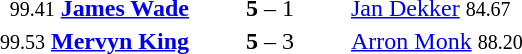<table style="text-align:center">
<tr>
<th width=223></th>
<th width=100></th>
<th width=223></th>
</tr>
<tr>
<td align=right><small><span>99.41</span></small> <strong><a href='#'>James Wade</a></strong> </td>
<td><strong>5</strong> – 1</td>
<td align=left> <a href='#'>Jan Dekker</a> <small><span>84.67</span></small></td>
</tr>
<tr>
<td align=right><small><span>99.53</span></small> <strong><a href='#'>Mervyn King</a></strong> </td>
<td><strong>5</strong> – 3</td>
<td align=left> <a href='#'>Arron Monk</a> <small><span>88.20</span></small></td>
</tr>
</table>
